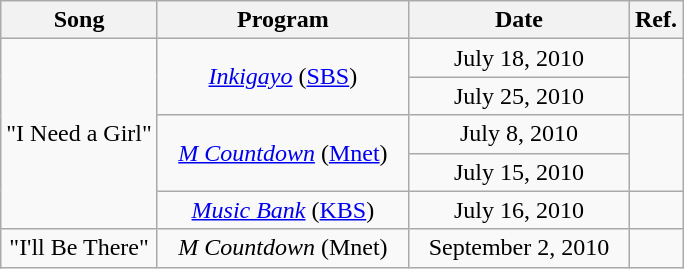<table class="wikitable" style="text-align:center">
<tr>
<th>Song</th>
<th width="160">Program</th>
<th width="140">Date</th>
<th>Ref.</th>
</tr>
<tr>
<td rowspan="5">"I Need a Girl"</td>
<td rowspan="2"><em><a href='#'>Inkigayo</a></em> (<a href='#'>SBS</a>)</td>
<td align="center">July 18, 2010</td>
<td rowspan="2"></td>
</tr>
<tr>
<td>July 25, 2010</td>
</tr>
<tr>
<td rowspan="2"><em><a href='#'>M Countdown</a></em> (<a href='#'>Mnet</a>)</td>
<td>July 8, 2010</td>
<td rowspan="2"></td>
</tr>
<tr>
<td>July 15, 2010</td>
</tr>
<tr>
<td><em><a href='#'>Music Bank</a></em> (<a href='#'>KBS</a>)</td>
<td>July 16, 2010</td>
<td></td>
</tr>
<tr>
<td>"I'll Be There"</td>
<td><em>M Countdown</em> (Mnet)</td>
<td>September 2, 2010</td>
<td></td>
</tr>
</table>
